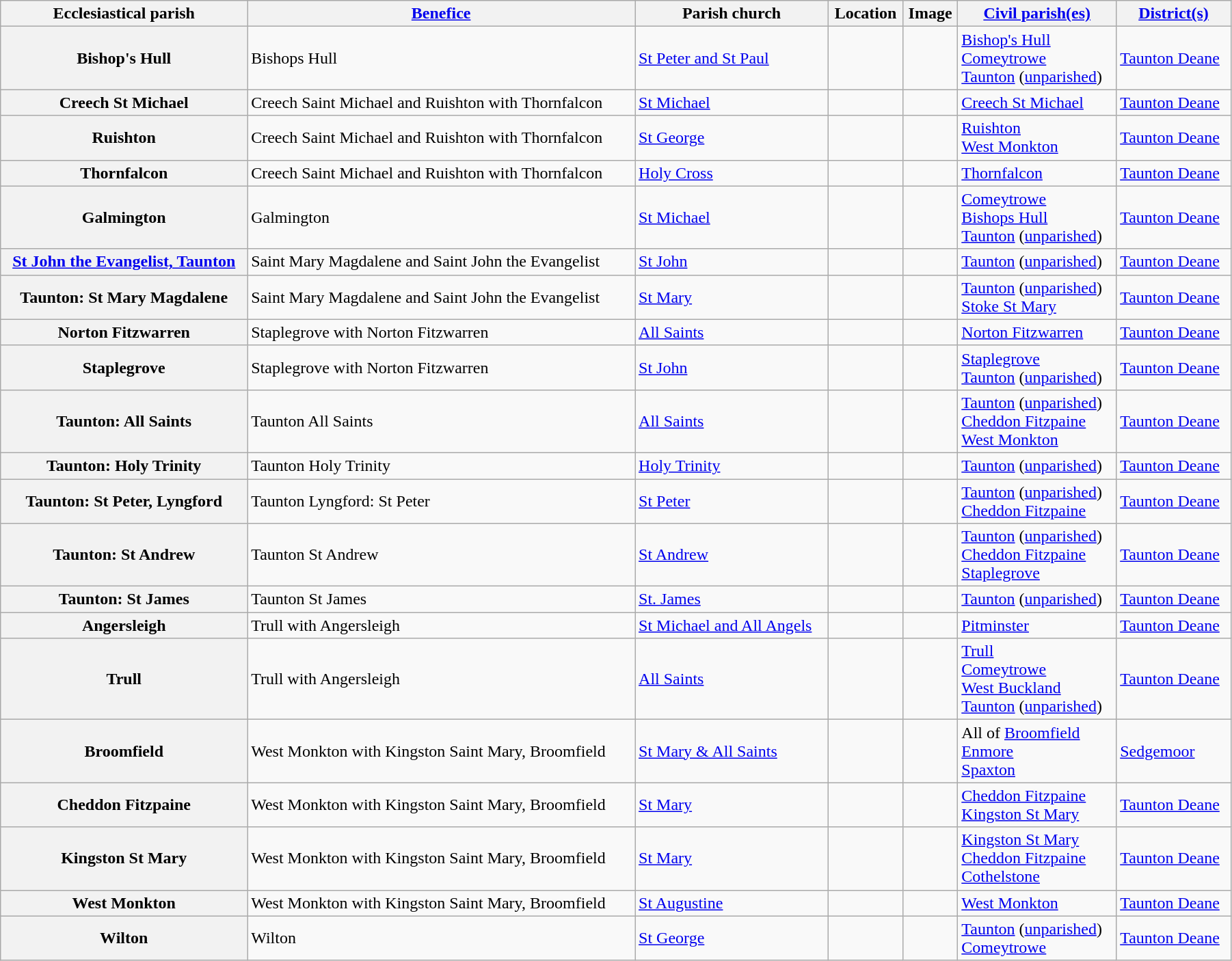<table class="wikitable sortable" style="width:95%;">
<tr>
<th scope="col">Ecclesiastical parish</th>
<th scope="col"><a href='#'>Benefice</a></th>
<th scope="col">Parish church</th>
<th scope="col">Location</th>
<th scope="col" class="unsortable">Image</th>
<th scope="col"><a href='#'>Civil parish(es)</a></th>
<th scope="col"><a href='#'>District(s)</a></th>
</tr>
<tr>
<th scope="row">Bishop's Hull</th>
<td>Bishops Hull</td>
<td><a href='#'>St Peter and St Paul</a></td>
<td><small></small></td>
<td></td>
<td><a href='#'>Bishop's Hull</a><br> <a href='#'>Comeytrowe</a><br> <a href='#'>Taunton</a> (<a href='#'>unparished</a>)</td>
<td><a href='#'>Taunton Deane</a></td>
</tr>
<tr>
<th scope="row">Creech St Michael</th>
<td>Creech Saint Michael and Ruishton with Thornfalcon</td>
<td><a href='#'>St Michael</a></td>
<td><small></small></td>
<td></td>
<td><a href='#'>Creech St Michael</a></td>
<td><a href='#'>Taunton Deane</a></td>
</tr>
<tr>
<th scope="row">Ruishton</th>
<td>Creech Saint Michael and Ruishton with Thornfalcon</td>
<td><a href='#'>St George</a></td>
<td><small></small></td>
<td></td>
<td><a href='#'>Ruishton</a><br> <a href='#'>West Monkton</a></td>
<td><a href='#'>Taunton Deane</a></td>
</tr>
<tr>
<th scope="row">Thornfalcon</th>
<td>Creech Saint Michael and Ruishton with Thornfalcon</td>
<td><a href='#'>Holy Cross</a></td>
<td><small></small></td>
<td></td>
<td><a href='#'>Thornfalcon</a></td>
<td><a href='#'>Taunton Deane</a></td>
</tr>
<tr>
<th scope="row">Galmington</th>
<td>Galmington</td>
<td><a href='#'>St Michael</a></td>
<td><small></small></td>
<td></td>
<td><a href='#'>Comeytrowe</a><br> <a href='#'>Bishops Hull</a><br> <a href='#'>Taunton</a> (<a href='#'>unparished</a>)</td>
<td><a href='#'>Taunton Deane</a></td>
</tr>
<tr>
<th scope="row"><a href='#'>St John the Evangelist, Taunton</a></th>
<td>Saint Mary Magdalene and Saint John the Evangelist</td>
<td><a href='#'>St John</a></td>
<td><small></small></td>
<td></td>
<td><a href='#'>Taunton</a> (<a href='#'>unparished</a>)</td>
<td><a href='#'>Taunton Deane</a></td>
</tr>
<tr>
<th scope="row">Taunton: St Mary Magdalene</th>
<td>Saint Mary Magdalene and Saint John the Evangelist</td>
<td><a href='#'>St Mary</a></td>
<td><small></small></td>
<td></td>
<td><a href='#'>Taunton</a> (<a href='#'>unparished</a>)<br> <a href='#'>Stoke St Mary</a></td>
<td><a href='#'>Taunton Deane</a></td>
</tr>
<tr>
<th scope="row">Norton Fitzwarren</th>
<td>Staplegrove with Norton Fitzwarren</td>
<td><a href='#'>All Saints</a></td>
<td><small></small></td>
<td></td>
<td><a href='#'>Norton Fitzwarren</a></td>
<td><a href='#'>Taunton Deane</a></td>
</tr>
<tr>
<th scope="row">Staplegrove</th>
<td>Staplegrove with Norton Fitzwarren</td>
<td><a href='#'>St John</a></td>
<td><small></small></td>
<td></td>
<td><a href='#'>Staplegrove</a><br> <a href='#'>Taunton</a> (<a href='#'>unparished</a>)</td>
<td><a href='#'>Taunton Deane</a></td>
</tr>
<tr>
<th scope="row">Taunton: All Saints</th>
<td>Taunton All Saints</td>
<td><a href='#'>All Saints</a></td>
<td><small></small></td>
<td></td>
<td><a href='#'>Taunton</a> (<a href='#'>unparished</a>)<br><a href='#'>Cheddon Fitzpaine</a><br> <a href='#'>West Monkton</a></td>
<td><a href='#'>Taunton Deane</a></td>
</tr>
<tr>
<th scope="row">Taunton: Holy Trinity</th>
<td>Taunton Holy Trinity</td>
<td><a href='#'>Holy Trinity</a></td>
<td><small></small></td>
<td></td>
<td><a href='#'>Taunton</a> (<a href='#'>unparished</a>)</td>
<td><a href='#'>Taunton Deane</a></td>
</tr>
<tr>
<th scope="row">Taunton: St Peter, Lyngford</th>
<td>Taunton Lyngford: St Peter</td>
<td><a href='#'>St Peter</a></td>
<td><small></small></td>
<td></td>
<td><a href='#'>Taunton</a> (<a href='#'>unparished</a>)<br> <a href='#'>Cheddon Fitzpaine</a></td>
<td><a href='#'>Taunton Deane</a></td>
</tr>
<tr>
<th scope="row">Taunton: St Andrew</th>
<td>Taunton St Andrew</td>
<td><a href='#'>St Andrew</a></td>
<td><small></small></td>
<td></td>
<td><a href='#'>Taunton</a> (<a href='#'>unparished</a>)<br> <a href='#'>Cheddon Fitzpaine</a><br><a href='#'>Staplegrove</a></td>
<td><a href='#'>Taunton Deane</a></td>
</tr>
<tr>
<th scope="row">Taunton: St James</th>
<td>Taunton St James</td>
<td><a href='#'>St. James</a></td>
<td><small></small></td>
<td></td>
<td><a href='#'>Taunton</a> (<a href='#'>unparished</a>)</td>
<td><a href='#'>Taunton Deane</a></td>
</tr>
<tr>
<th scope="row">Angersleigh</th>
<td>Trull with Angersleigh</td>
<td><a href='#'>St Michael and All Angels</a></td>
<td><small></small></td>
<td></td>
<td><a href='#'>Pitminster</a></td>
<td><a href='#'>Taunton Deane</a></td>
</tr>
<tr>
<th scope="row">Trull</th>
<td>Trull with Angersleigh</td>
<td><a href='#'>All Saints</a></td>
<td><small></small></td>
<td></td>
<td><a href='#'>Trull</a><br> <a href='#'>Comeytrowe</a><br> <a href='#'>West Buckland</a><br> <a href='#'>Taunton</a> (<a href='#'>unparished</a>)</td>
<td><a href='#'>Taunton Deane</a></td>
</tr>
<tr>
<th scope="row">Broomfield</th>
<td>West Monkton with Kingston Saint Mary, Broomfield</td>
<td><a href='#'>St Mary & All Saints</a></td>
<td><small></small></td>
<td></td>
<td>All of <a href='#'>Broomfield</a><br> <a href='#'>Enmore</a><br> <a href='#'>Spaxton</a></td>
<td><a href='#'>Sedgemoor</a></td>
</tr>
<tr>
<th scope="row">Cheddon Fitzpaine</th>
<td>West Monkton with Kingston Saint Mary, Broomfield</td>
<td><a href='#'>St Mary</a></td>
<td><small></small></td>
<td></td>
<td><a href='#'>Cheddon Fitzpaine</a><br> <a href='#'>Kingston St Mary</a></td>
<td><a href='#'>Taunton Deane</a></td>
</tr>
<tr>
<th scope="row">Kingston St Mary</th>
<td>West Monkton with Kingston Saint Mary, Broomfield</td>
<td><a href='#'>St Mary</a></td>
<td><small></small></td>
<td></td>
<td><a href='#'>Kingston St Mary</a><br> <a href='#'>Cheddon Fitzpaine</a><br> <a href='#'>Cothelstone</a></td>
<td><a href='#'>Taunton Deane</a></td>
</tr>
<tr>
<th scope="row">West Monkton</th>
<td>West Monkton with Kingston Saint Mary, Broomfield</td>
<td><a href='#'>St Augustine</a></td>
<td><small></small></td>
<td></td>
<td><a href='#'>West Monkton</a></td>
<td><a href='#'>Taunton Deane</a></td>
</tr>
<tr>
<th scope="row">Wilton</th>
<td>Wilton</td>
<td><a href='#'>St George</a></td>
<td><small></small></td>
<td></td>
<td><a href='#'>Taunton</a> (<a href='#'>unparished</a>)<br> <a href='#'>Comeytrowe</a></td>
<td><a href='#'>Taunton Deane</a></td>
</tr>
</table>
